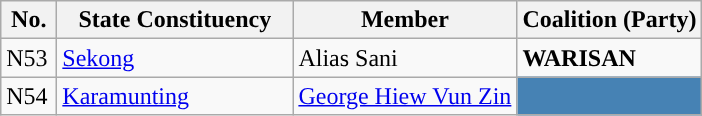<table class="wikitable sortable">
<tr>
<th width="30">No.</th>
<th width="150">State Constituency</th>
<th>Member</th>
<th>Coalition (Party)</th>
</tr>
<tr>
<td>N53</td>
<td><a href='#'>Sekong</a></td>
<td>Alias Sani</td>
<td><strong>WARISAN</strong></td>
</tr>
<tr>
<td>N54</td>
<td><a href='#'>Karamunting</a></td>
<td><a href='#'>George Hiew Vun Zin</a></td>
<td style="background-color: #4682B4;"></td>
</tr>
</table>
